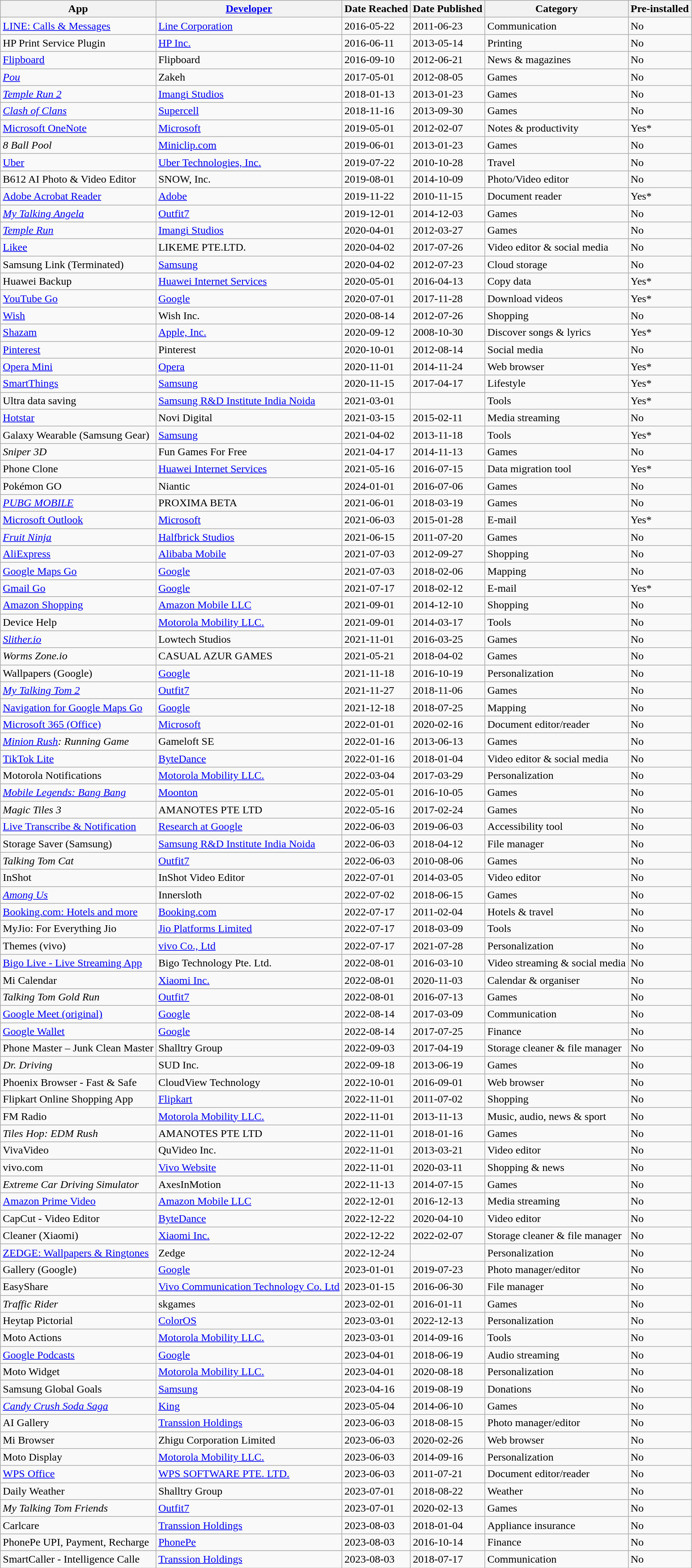<table class="wikitable sortable">
<tr>
<th>App</th>
<th><a href='#'>Developer</a></th>
<th>Date Reached</th>
<th>Date Published</th>
<th>Category</th>
<th>Pre-installed</th>
</tr>
<tr>
<td><a href='#'>LINE: Calls & Messages</a></td>
<td><a href='#'>Line Corporation</a></td>
<td>2016-05-22</td>
<td>2011-06-23</td>
<td>Communication</td>
<td>No</td>
</tr>
<tr>
<td>HP Print Service Plugin</td>
<td><a href='#'>HP Inc.</a></td>
<td>2016-06-11</td>
<td>2013-05-14</td>
<td>Printing</td>
<td>No</td>
</tr>
<tr>
<td><a href='#'>Flipboard</a></td>
<td>Flipboard</td>
<td>2016-09-10</td>
<td>2012-06-21</td>
<td>News & magazines</td>
<td>No</td>
</tr>
<tr>
<td><em><a href='#'>Pou</a></em></td>
<td>Zakeh</td>
<td>2017-05-01</td>
<td>2012-08-05</td>
<td>Games</td>
<td>No</td>
</tr>
<tr>
<td><em><a href='#'>Temple Run 2</a></em></td>
<td><a href='#'>Imangi Studios</a></td>
<td>2018-01-13</td>
<td>2013-01-23</td>
<td>Games</td>
<td>No</td>
</tr>
<tr>
<td><em><a href='#'>Clash of Clans</a></em></td>
<td><a href='#'>Supercell</a></td>
<td>2018-11-16</td>
<td>2013-09-30</td>
<td>Games</td>
<td>No</td>
</tr>
<tr>
<td><a href='#'>Microsoft OneNote</a></td>
<td><a href='#'>Microsoft</a></td>
<td>2019-05-01</td>
<td>2012-02-07</td>
<td>Notes & productivity</td>
<td>Yes*</td>
</tr>
<tr>
<td><em>8 Ball Pool</em></td>
<td><a href='#'>Miniclip.com</a></td>
<td>2019-06-01</td>
<td>2013-01-23</td>
<td>Games</td>
<td>No</td>
</tr>
<tr>
<td><a href='#'>Uber</a></td>
<td><a href='#'>Uber Technologies, Inc.</a></td>
<td>2019-07-22</td>
<td>2010-10-28</td>
<td>Travel</td>
<td>No</td>
</tr>
<tr>
<td>B612 AI Photo & Video Editor</td>
<td>SNOW, Inc.</td>
<td>2019-08-01</td>
<td>2014-10-09</td>
<td>Photo/Video editor</td>
<td>No</td>
</tr>
<tr>
<td><a href='#'>Adobe Acrobat Reader</a></td>
<td><a href='#'>Adobe</a></td>
<td>2019-11-22</td>
<td>2010-11-15</td>
<td>Document reader</td>
<td>Yes*</td>
</tr>
<tr>
<td><em><a href='#'>My Talking Angela</a></em></td>
<td><a href='#'>Outfit7</a></td>
<td>2019-12-01</td>
<td>2014-12-03</td>
<td>Games</td>
<td>No</td>
</tr>
<tr>
<td><em><a href='#'>Temple Run</a></em></td>
<td><a href='#'>Imangi Studios</a></td>
<td>2020-04-01</td>
<td>2012-03-27</td>
<td>Games</td>
<td>No</td>
</tr>
<tr>
<td><a href='#'>Likee</a></td>
<td>LIKEME PTE.LTD.</td>
<td>2020-04-02</td>
<td>2017-07-26</td>
<td>Video editor & social media</td>
<td>No</td>
</tr>
<tr>
<td>Samsung Link (Terminated)</td>
<td><a href='#'>Samsung</a></td>
<td>2020-04-02</td>
<td>2012-07-23</td>
<td>Cloud storage</td>
<td>No</td>
</tr>
<tr>
<td>Huawei Backup</td>
<td><a href='#'>Huawei Internet Services</a></td>
<td>2020-05-01</td>
<td>2016-04-13</td>
<td>Copy data</td>
<td>Yes*</td>
</tr>
<tr>
<td><a href='#'>YouTube Go</a></td>
<td><a href='#'>Google</a></td>
<td>2020-07-01</td>
<td>2017-11-28</td>
<td>Download videos</td>
<td>Yes*</td>
</tr>
<tr>
<td><a href='#'>Wish</a></td>
<td>Wish Inc.</td>
<td>2020-08-14</td>
<td>2012-07-26</td>
<td>Shopping</td>
<td>No</td>
</tr>
<tr>
<td><a href='#'>Shazam</a></td>
<td><a href='#'>Apple, Inc.</a></td>
<td>2020-09-12</td>
<td>2008-10-30</td>
<td>Discover songs & lyrics</td>
<td>Yes*</td>
</tr>
<tr>
<td><a href='#'>Pinterest</a></td>
<td>Pinterest</td>
<td>2020-10-01</td>
<td>2012-08-14</td>
<td>Social media</td>
<td>No</td>
</tr>
<tr>
<td><a href='#'>Opera Mini</a></td>
<td><a href='#'>Opera</a></td>
<td>2020-11-01</td>
<td>2014-11-24</td>
<td>Web browser</td>
<td>Yes*</td>
</tr>
<tr>
<td><a href='#'>SmartThings</a></td>
<td><a href='#'>Samsung</a></td>
<td>2020-11-15</td>
<td>2017-04-17</td>
<td>Lifestyle</td>
<td>Yes*</td>
</tr>
<tr>
<td>Ultra data saving</td>
<td><a href='#'>Samsung R&D Institute India Noida</a></td>
<td>2021-03-01</td>
<td></td>
<td>Tools</td>
<td>Yes*</td>
</tr>
<tr>
<td><a href='#'>Hotstar</a></td>
<td>Novi Digital</td>
<td>2021-03-15</td>
<td>2015-02-11</td>
<td>Media streaming</td>
<td>No</td>
</tr>
<tr>
<td>Galaxy Wearable (Samsung Gear)</td>
<td><a href='#'>Samsung</a></td>
<td>2021-04-02</td>
<td>2013-11-18</td>
<td>Tools</td>
<td>Yes*</td>
</tr>
<tr>
<td><em>Sniper 3D</em></td>
<td>Fun Games For Free</td>
<td>2021-04-17</td>
<td>2014-11-13</td>
<td>Games</td>
<td>No</td>
</tr>
<tr>
<td>Phone Clone</td>
<td><a href='#'>Huawei Internet Services</a></td>
<td>2021-05-16</td>
<td>2016-07-15</td>
<td>Data migration tool</td>
<td>Yes*</td>
</tr>
<tr>
<td>Pokémon GO</td>
<td>Niantic</td>
<td>2024-01-01</td>
<td>2016-07-06</td>
<td>Games</td>
<td>No</td>
</tr>
<tr>
<td><em><a href='#'>PUBG MOBILE</a></em></td>
<td>PROXIMA BETA</td>
<td>2021-06-01</td>
<td>2018-03-19</td>
<td>Games</td>
<td>No</td>
</tr>
<tr>
<td><a href='#'>Microsoft Outlook</a></td>
<td><a href='#'>Microsoft</a></td>
<td>2021-06-03</td>
<td>2015-01-28</td>
<td>E-mail</td>
<td>Yes*</td>
</tr>
<tr>
<td><em><a href='#'>Fruit Ninja</a></em></td>
<td><a href='#'>Halfbrick Studios</a></td>
<td>2021-06-15</td>
<td>2011-07-20</td>
<td>Games</td>
<td>No</td>
</tr>
<tr>
<td><a href='#'>AliExpress</a></td>
<td><a href='#'>Alibaba Mobile</a></td>
<td>2021-07-03</td>
<td>2012-09-27</td>
<td>Shopping</td>
<td>No</td>
</tr>
<tr>
<td><a href='#'>Google Maps Go</a></td>
<td><a href='#'>Google</a></td>
<td>2021-07-03</td>
<td>2018-02-06</td>
<td>Mapping</td>
<td>No</td>
</tr>
<tr>
<td><a href='#'>Gmail Go</a></td>
<td><a href='#'>Google</a></td>
<td>2021-07-17</td>
<td>2018-02-12</td>
<td>E-mail</td>
<td>Yes*</td>
</tr>
<tr>
<td><a href='#'>Amazon Shopping</a></td>
<td><a href='#'>Amazon Mobile LLC</a></td>
<td>2021-09-01</td>
<td>2014-12-10</td>
<td>Shopping</td>
<td>No</td>
</tr>
<tr>
<td>Device Help</td>
<td><a href='#'>Motorola Mobility LLC.</a></td>
<td>2021-09-01</td>
<td>2014-03-17</td>
<td>Tools</td>
<td>No</td>
</tr>
<tr>
<td><em><a href='#'>Slither.io</a></em></td>
<td>Lowtech Studios</td>
<td>2021-11-01</td>
<td>2016-03-25</td>
<td>Games</td>
<td>No</td>
</tr>
<tr>
<td><em>Worms Zone.io</em></td>
<td>CASUAL AZUR GAMES</td>
<td>2021-05-21</td>
<td>2018-04-02</td>
<td>Games</td>
<td>No</td>
</tr>
<tr>
<td>Wallpapers (Google)</td>
<td><a href='#'>Google</a></td>
<td>2021-11-18</td>
<td>2016-10-19</td>
<td>Personalization</td>
<td>No</td>
</tr>
<tr>
<td><em><a href='#'>My Talking Tom 2</a></em></td>
<td><a href='#'>Outfit7</a></td>
<td>2021-11-27</td>
<td>2018-11-06</td>
<td>Games</td>
<td>No</td>
</tr>
<tr>
<td><a href='#'>Navigation for Google Maps Go</a></td>
<td><a href='#'>Google</a></td>
<td>2021-12-18</td>
<td>2018-07-25</td>
<td>Mapping</td>
<td>No</td>
</tr>
<tr>
<td><a href='#'>Microsoft 365 (Office)</a></td>
<td><a href='#'>Microsoft</a></td>
<td>2022-01-01</td>
<td>2020-02-16</td>
<td>Document editor/reader</td>
<td>No</td>
</tr>
<tr>
<td><em><a href='#'>Minion Rush</a>: Running Game</em></td>
<td>Gameloft SE</td>
<td>2022-01-16</td>
<td>2013-06-13</td>
<td>Games</td>
<td>No</td>
</tr>
<tr>
<td><a href='#'>TikTok Lite</a></td>
<td><a href='#'>ByteDance</a></td>
<td>2022-01-16</td>
<td>2018-01-04</td>
<td>Video editor & social media</td>
<td>No</td>
</tr>
<tr>
<td>Motorola Notifications</td>
<td><a href='#'>Motorola Mobility LLC.</a></td>
<td>2022-03-04</td>
<td>2017-03-29</td>
<td>Personalization</td>
<td>No</td>
</tr>
<tr>
<td><em><a href='#'>Mobile Legends: Bang Bang</a></em></td>
<td><a href='#'>Moonton</a></td>
<td>2022-05-01</td>
<td>2016-10-05</td>
<td>Games</td>
<td>No</td>
</tr>
<tr>
<td><em>Magic Tiles 3</em></td>
<td>AMANOTES PTE LTD</td>
<td>2022-05-16</td>
<td>2017-02-24</td>
<td>Games</td>
<td>No</td>
</tr>
<tr>
<td><a href='#'>Live Transcribe & Notification</a></td>
<td><a href='#'>Research at Google</a></td>
<td>2022-06-03</td>
<td>2019-06-03</td>
<td>Accessibility tool</td>
<td>No</td>
</tr>
<tr>
<td>Storage Saver (Samsung)</td>
<td><a href='#'>Samsung R&D Institute India Noida</a></td>
<td>2022-06-03</td>
<td>2018-04-12</td>
<td>File manager</td>
<td>No</td>
</tr>
<tr>
<td><em>Talking Tom Cat</em></td>
<td><a href='#'>Outfit7</a></td>
<td>2022-06-03</td>
<td>2010-08-06</td>
<td>Games</td>
<td>No</td>
</tr>
<tr>
<td>InShot</td>
<td>InShot Video Editor</td>
<td>2022-07-01</td>
<td>2014-03-05</td>
<td>Video editor </td>
<td>No</td>
</tr>
<tr>
<td><em><a href='#'>Among Us</a></em></td>
<td>Innersloth</td>
<td>2022-07-02</td>
<td>2018-06-15</td>
<td>Games</td>
<td>No</td>
</tr>
<tr>
<td><a href='#'>Booking.com: Hotels and more</a></td>
<td><a href='#'>Booking.com</a></td>
<td>2022-07-17</td>
<td>2011-02-04</td>
<td>Hotels & travel</td>
<td>No</td>
</tr>
<tr>
<td>MyJio: For Everything Jio</td>
<td><a href='#'>Jio Platforms Limited</a></td>
<td>2022-07-17</td>
<td>2018-03-09</td>
<td>Tools</td>
<td>No</td>
</tr>
<tr>
<td>Themes (vivo)</td>
<td><a href='#'>vivo Co., Ltd</a></td>
<td>2022-07-17</td>
<td>2021-07-28</td>
<td>Personalization</td>
<td>No</td>
</tr>
<tr>
<td><a href='#'>Bigo Live - Live Streaming App</a></td>
<td>Bigo Technology Pte. Ltd.</td>
<td>2022-08-01</td>
<td>2016-03-10</td>
<td>Video streaming & social media</td>
<td>No</td>
</tr>
<tr>
<td>Mi Calendar</td>
<td><a href='#'>Xiaomi Inc.</a></td>
<td>2022-08-01</td>
<td>2020-11-03</td>
<td>Calendar & organiser</td>
<td>No</td>
</tr>
<tr>
<td><em>Talking Tom Gold Run</em></td>
<td><a href='#'>Outfit7</a></td>
<td>2022-08-01</td>
<td>2016-07-13</td>
<td>Games</td>
<td>No</td>
</tr>
<tr>
<td><a href='#'>Google Meet (original)</a></td>
<td><a href='#'>Google</a></td>
<td>2022-08-14</td>
<td>2017-03-09</td>
<td>Communication</td>
<td>No</td>
</tr>
<tr>
<td><a href='#'>Google Wallet</a></td>
<td><a href='#'>Google</a></td>
<td>2022-08-14</td>
<td>2017-07-25</td>
<td>Finance</td>
<td>No</td>
</tr>
<tr>
<td>Phone Master – Junk Clean Master</td>
<td>Shalltry Group</td>
<td>2022-09-03</td>
<td>2017-04-19</td>
<td>Storage cleaner & file manager</td>
<td>No</td>
</tr>
<tr>
<td><em>Dr. Driving</em></td>
<td>SUD Inc.</td>
<td>2022-09-18</td>
<td>2013-06-19</td>
<td>Games</td>
<td>No</td>
</tr>
<tr>
<td>Phoenix Browser - Fast & Safe</td>
<td>CloudView Technology</td>
<td>2022-10-01</td>
<td>2016-09-01</td>
<td>Web browser</td>
<td>No</td>
</tr>
<tr>
<td>Flipkart Online Shopping App</td>
<td><a href='#'>Flipkart</a></td>
<td>2022-11-01</td>
<td>2011-07-02</td>
<td>Shopping</td>
<td>No</td>
</tr>
<tr>
<td>FM Radio</td>
<td><a href='#'>Motorola Mobility LLC.</a></td>
<td>2022-11-01</td>
<td>2013-11-13</td>
<td>Music, audio, news & sport</td>
<td>No</td>
</tr>
<tr>
<td><em>Tiles Hop: EDM Rush</em></td>
<td>AMANOTES PTE LTD</td>
<td>2022-11-01</td>
<td>2018-01-16</td>
<td>Games</td>
<td>No</td>
</tr>
<tr>
<td>VivaVideo</td>
<td>QuVideo Inc.</td>
<td>2022-11-01</td>
<td>2013-03-21</td>
<td>Video editor</td>
<td>No</td>
</tr>
<tr>
<td>vivo.com</td>
<td><a href='#'>Vivo Website</a></td>
<td>2022-11-01</td>
<td>2020-03-11</td>
<td>Shopping & news</td>
<td>No</td>
</tr>
<tr>
<td><em>Extreme Car Driving Simulator</em></td>
<td>AxesInMotion</td>
<td>2022-11-13</td>
<td>2014-07-15</td>
<td>Games</td>
<td>No</td>
</tr>
<tr>
<td><a href='#'>Amazon Prime Video</a></td>
<td><a href='#'>Amazon Mobile LLC</a></td>
<td>2022-12-01</td>
<td>2016-12-13</td>
<td>Media streaming</td>
<td>No</td>
</tr>
<tr>
<td>CapCut - Video Editor</td>
<td><a href='#'>ByteDance</a></td>
<td>2022-12-22</td>
<td>2020-04-10</td>
<td>Video editor</td>
<td>No</td>
</tr>
<tr>
<td>Cleaner (Xiaomi)</td>
<td><a href='#'>Xiaomi Inc.</a></td>
<td>2022-12-22</td>
<td>2022-02-07</td>
<td>Storage cleaner & file manager</td>
<td>No</td>
</tr>
<tr>
<td><a href='#'>ZEDGE: Wallpapers & Ringtones</a></td>
<td>Zedge</td>
<td>2022-12-24</td>
<td></td>
<td>Personalization</td>
<td>No</td>
</tr>
<tr>
<td>Gallery (Google)</td>
<td><a href='#'>Google</a></td>
<td>2023-01-01</td>
<td>2019-07-23</td>
<td>Photo manager/editor</td>
<td>No</td>
</tr>
<tr>
<td>EasyShare</td>
<td><a href='#'>Vivo Communication Technology Co. Ltd</a></td>
<td>2023-01-15</td>
<td>2016-06-30</td>
<td>File manager</td>
<td>No</td>
</tr>
<tr>
<td><em>Traffic Rider</em></td>
<td>skgames</td>
<td>2023-02-01</td>
<td>2016-01-11</td>
<td>Games</td>
<td>No</td>
</tr>
<tr>
<td>Heytap Pictorial</td>
<td><a href='#'>ColorOS</a></td>
<td>2023-03-01</td>
<td>2022-12-13</td>
<td>Personalization</td>
<td>No</td>
</tr>
<tr>
<td>Moto Actions</td>
<td><a href='#'>Motorola Mobility LLC.</a></td>
<td>2023-03-01</td>
<td>2014-09-16</td>
<td>Tools</td>
<td>No</td>
</tr>
<tr>
<td><a href='#'>Google Podcasts</a></td>
<td><a href='#'>Google</a></td>
<td>2023-04-01</td>
<td>2018-06-19</td>
<td>Audio streaming</td>
<td>No</td>
</tr>
<tr>
<td>Moto Widget</td>
<td><a href='#'>Motorola Mobility LLC.</a></td>
<td>2023-04-01</td>
<td>2020-08-18</td>
<td>Personalization</td>
<td>No</td>
</tr>
<tr>
<td>Samsung Global Goals</td>
<td><a href='#'>Samsung</a></td>
<td>2023-04-16</td>
<td>2019-08-19</td>
<td>Donations</td>
<td>No</td>
</tr>
<tr>
<td><em><a href='#'>Candy Crush Soda Saga</a></em></td>
<td><a href='#'>King</a></td>
<td>2023-05-04</td>
<td>2014-06-10</td>
<td>Games</td>
<td>No</td>
</tr>
<tr>
<td>AI Gallery</td>
<td><a href='#'>Transsion Holdings</a></td>
<td>2023-06-03</td>
<td>2018-08-15</td>
<td>Photo manager/editor</td>
<td>No</td>
</tr>
<tr>
<td>Mi Browser</td>
<td>Zhigu Corporation Limited</td>
<td>2023-06-03</td>
<td>2020-02-26</td>
<td>Web browser</td>
<td>No</td>
</tr>
<tr>
<td>Moto Display</td>
<td><a href='#'>Motorola Mobility LLC.</a></td>
<td>2023-06-03</td>
<td>2014-09-16</td>
<td>Personalization</td>
<td>No</td>
</tr>
<tr>
<td><a href='#'>WPS Office</a></td>
<td><a href='#'>WPS SOFTWARE PTE. LTD.</a></td>
<td>2023-06-03</td>
<td>2011-07-21</td>
<td>Document editor/reader</td>
<td>No</td>
</tr>
<tr>
<td>Daily Weather</td>
<td>Shalltry Group</td>
<td>2023-07-01</td>
<td>2018-08-22</td>
<td>Weather</td>
<td>No</td>
</tr>
<tr>
<td><em>My Talking Tom Friends</em></td>
<td><a href='#'>Outfit7</a></td>
<td>2023-07-01</td>
<td>2020-02-13</td>
<td>Games</td>
<td>No</td>
</tr>
<tr>
<td>Carlcare</td>
<td><a href='#'>Transsion Holdings</a></td>
<td>2023-08-03</td>
<td>2018-01-04</td>
<td>Appliance insurance</td>
<td>No</td>
</tr>
<tr>
<td>PhonePe UPI, Payment, Recharge</td>
<td><a href='#'>PhonePe</a></td>
<td>2023-08-03</td>
<td>2016-10-14</td>
<td>Finance</td>
<td>No</td>
</tr>
<tr>
<td>SmartCaller - Intelligence Calle</td>
<td><a href='#'>Transsion Holdings</a></td>
<td>2023-08-03</td>
<td>2018-07-17</td>
<td>Communication</td>
<td>No</td>
</tr>
</table>
